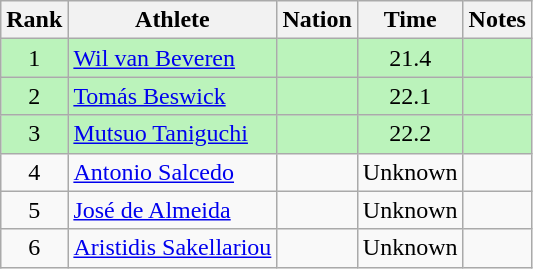<table class="wikitable sortable" style="text-align:center">
<tr>
<th>Rank</th>
<th>Athlete</th>
<th>Nation</th>
<th>Time</th>
<th>Notes</th>
</tr>
<tr bgcolor=bbf3bb>
<td>1</td>
<td align=left><a href='#'>Wil van Beveren</a></td>
<td align=left></td>
<td>21.4</td>
<td></td>
</tr>
<tr bgcolor=bbf3bb>
<td>2</td>
<td align=left><a href='#'>Tomás Beswick</a></td>
<td align=left></td>
<td>22.1</td>
<td></td>
</tr>
<tr bgcolor=bbf3bb>
<td>3</td>
<td align=left><a href='#'>Mutsuo Taniguchi</a></td>
<td align=left></td>
<td>22.2</td>
<td></td>
</tr>
<tr>
<td>4</td>
<td align=left><a href='#'>Antonio Salcedo</a></td>
<td align=left></td>
<td data-sort-value=30.0>Unknown</td>
<td></td>
</tr>
<tr>
<td>5</td>
<td align=left><a href='#'>José de Almeida</a></td>
<td align=left></td>
<td data-sort-value=30.0>Unknown</td>
<td></td>
</tr>
<tr>
<td>6</td>
<td align=left><a href='#'>Aristidis Sakellariou</a></td>
<td align=left></td>
<td data-sort-value=30.0>Unknown</td>
<td></td>
</tr>
</table>
